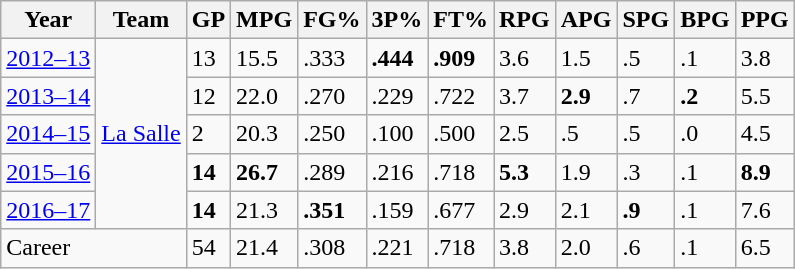<table class="wikitable sortable">
<tr>
<th>Year</th>
<th>Team</th>
<th>GP</th>
<th>MPG</th>
<th>FG%</th>
<th>3P%</th>
<th>FT%</th>
<th>RPG</th>
<th>APG</th>
<th>SPG</th>
<th>BPG</th>
<th>PPG</th>
</tr>
<tr>
<td><a href='#'>2012–13</a></td>
<td rowspan="5"><a href='#'>La Salle</a></td>
<td>13</td>
<td>15.5</td>
<td>.333</td>
<td><strong>.444</strong></td>
<td><strong>.909</strong></td>
<td>3.6</td>
<td>1.5</td>
<td>.5</td>
<td>.1</td>
<td>3.8</td>
</tr>
<tr>
<td><a href='#'>2013–14</a></td>
<td>12</td>
<td>22.0</td>
<td>.270</td>
<td>.229</td>
<td>.722</td>
<td>3.7</td>
<td><strong>2.9</strong></td>
<td>.7</td>
<td><strong>.2</strong></td>
<td>5.5</td>
</tr>
<tr>
<td><a href='#'>2014–15</a></td>
<td>2</td>
<td>20.3</td>
<td>.250</td>
<td>.100</td>
<td>.500</td>
<td>2.5</td>
<td>.5</td>
<td>.5</td>
<td>.0</td>
<td>4.5</td>
</tr>
<tr>
<td><a href='#'>2015–16</a></td>
<td><strong>14</strong></td>
<td><strong>26.7</strong></td>
<td>.289</td>
<td>.216</td>
<td>.718</td>
<td><strong>5.3</strong></td>
<td>1.9</td>
<td>.3</td>
<td>.1</td>
<td><strong>8.9</strong></td>
</tr>
<tr>
<td><a href='#'>2016–17</a></td>
<td><strong>14</strong></td>
<td>21.3</td>
<td><strong>.351</strong></td>
<td>.159</td>
<td>.677</td>
<td>2.9</td>
<td>2.1</td>
<td><strong>.9</strong></td>
<td>.1</td>
<td>7.6</td>
</tr>
<tr>
<td colspan="2">Career</td>
<td>54</td>
<td>21.4</td>
<td>.308</td>
<td>.221</td>
<td>.718</td>
<td>3.8</td>
<td>2.0</td>
<td>.6</td>
<td>.1</td>
<td>6.5</td>
</tr>
</table>
